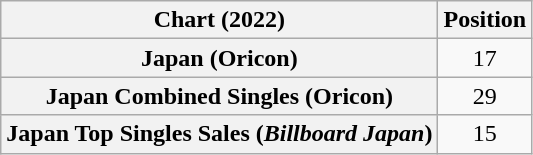<table class="wikitable plainrowheaders" style="text-align:center">
<tr>
<th scope="col">Chart (2022)</th>
<th scope="col">Position</th>
</tr>
<tr>
<th scope="row">Japan (Oricon)</th>
<td>17</td>
</tr>
<tr>
<th scope="row">Japan Combined Singles (Oricon)</th>
<td>29</td>
</tr>
<tr>
<th scope="row">Japan Top Singles Sales (<em>Billboard Japan</em>)</th>
<td>15</td>
</tr>
</table>
